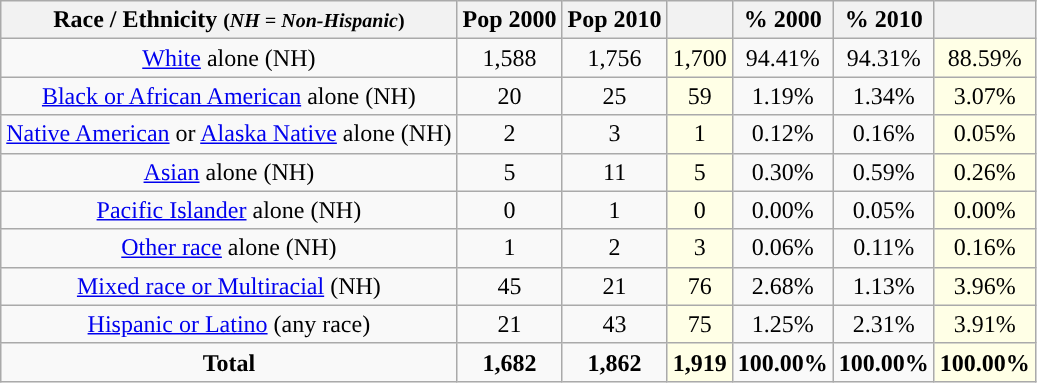<table class="wikitable" style="text-align:center;">
<tr>
<th>Race / Ethnicity <small>(<em>NH = Non-Hispanic</em>)</small></th>
<th>Pop 2000</th>
<th>Pop 2010</th>
<th></th>
<th>% 2000</th>
<th>% 2010</th>
<th></th>
</tr>
<tr>
<td><a href='#'>White</a> alone (NH)</td>
<td>1,588</td>
<td>1,756</td>
<td style='background: #ffffe6;'>1,700</td>
<td>94.41%</td>
<td>94.31%</td>
<td style='background: #ffffe6;'>88.59%</td>
</tr>
<tr>
<td><a href='#'>Black or African American</a> alone (NH)</td>
<td>20</td>
<td>25</td>
<td style='background: #ffffe6;'>59</td>
<td>1.19%</td>
<td>1.34%</td>
<td style='background: #ffffe6;'>3.07%</td>
</tr>
<tr>
<td><a href='#'>Native American</a> or <a href='#'>Alaska Native</a> alone (NH)</td>
<td>2</td>
<td>3</td>
<td style='background: #ffffe6;'>1</td>
<td>0.12%</td>
<td>0.16%</td>
<td style='background: #ffffe6;'>0.05%</td>
</tr>
<tr>
<td><a href='#'>Asian</a> alone (NH)</td>
<td>5</td>
<td>11</td>
<td style='background: #ffffe6;'>5</td>
<td>0.30%</td>
<td>0.59%</td>
<td style='background: #ffffe6;'>0.26%</td>
</tr>
<tr>
<td><a href='#'>Pacific Islander</a> alone (NH)</td>
<td>0</td>
<td>1</td>
<td style='background: #ffffe6;'>0</td>
<td>0.00%</td>
<td>0.05%</td>
<td style='background: #ffffe6;'>0.00%</td>
</tr>
<tr>
<td><a href='#'>Other race</a> alone (NH)</td>
<td>1</td>
<td>2</td>
<td style='background: #ffffe6;'>3</td>
<td>0.06%</td>
<td>0.11%</td>
<td style='background: #ffffe6;'>0.16%</td>
</tr>
<tr>
<td><a href='#'>Mixed race or Multiracial</a> (NH)</td>
<td>45</td>
<td>21</td>
<td style='background: #ffffe6;'>76</td>
<td>2.68%</td>
<td>1.13%</td>
<td style='background: #ffffe6;'>3.96%</td>
</tr>
<tr>
<td><a href='#'>Hispanic or Latino</a> (any race)</td>
<td>21</td>
<td>43</td>
<td style='background: #ffffe6;'>75</td>
<td>1.25%</td>
<td>2.31%</td>
<td style='background: #ffffe6;'>3.91%</td>
</tr>
<tr>
<td><strong>Total</strong></td>
<td><strong>1,682</strong></td>
<td><strong>1,862</strong></td>
<td style='background: #ffffe6;'><strong>1,919</strong></td>
<td><strong>100.00%</strong></td>
<td><strong>100.00%</strong></td>
<td style='background: #ffffe6;'><strong>100.00%</strong></td>
</tr>
</table>
